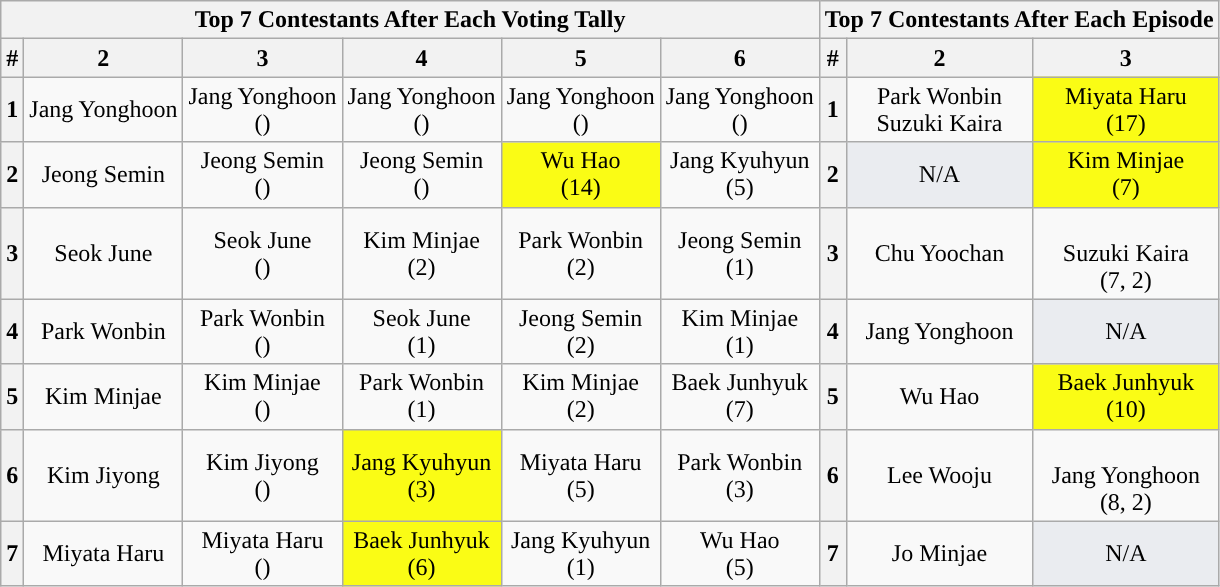<table class="wikitable mw-collapsible mw-collapsed" style="text-align:center">
<tr>
<th colspan="6">Top 7 Contestants After Each Voting Tally</th>
<th colspan="3">Top 7 Contestants After Each Episode</th>
</tr>
<tr>
<th>#</th>
<th> 2</th>
<th> 3</th>
<th> 4</th>
<th> 5</th>
<th> 6</th>
<th scope="col">#</th>
<th scope="col"> 2</th>
<th> 3</th>
</tr>
<tr>
<th>1</th>
<td>Jang Yonghoon</td>
<td>Jang Yonghoon<br>()</td>
<td>Jang Yonghoon<br>()</td>
<td>Jang Yonghoon<br>()</td>
<td>Jang Yonghoon<br>()</td>
<th scope="row">1</th>
<td>Park Wonbin<br>Suzuki Kaira</td>
<td style="background:#fafc15">Miyata Haru<br>(17)</td>
</tr>
<tr>
<th>2</th>
<td>Jeong Semin</td>
<td>Jeong Semin<br>()</td>
<td>Jeong Semin<br>()</td>
<td style="background:#fafc15">Wu Hao<br>(14)</td>
<td>Jang Kyuhyun<br>(5)</td>
<th>2</th>
<td style="background:#eaecf0">N/A</td>
<td style="background:#fafc15">Kim Minjae<br>(7)</td>
</tr>
<tr>
<th>3</th>
<td>Seok June</td>
<td>Seok June<br>()</td>
<td>Kim Minjae<br>(2)</td>
<td>Park Wonbin<br>(2)</td>
<td>Jeong Semin<br>(1)</td>
<th>3</th>
<td>Chu Yoochan</td>
<td><br>Suzuki Kaira<br>(7, 2)</td>
</tr>
<tr>
<th>4</th>
<td>Park Wonbin</td>
<td>Park Wonbin<br>()</td>
<td>Seok June<br>(1)</td>
<td>Jeong Semin<br>(2)</td>
<td>Kim Minjae<br>(1)</td>
<th>4</th>
<td>Jang Yonghoon</td>
<td style="background:#eaecf0">N/A</td>
</tr>
<tr>
<th>5</th>
<td>Kim Minjae</td>
<td>Kim Minjae<br>()</td>
<td>Park Wonbin<br>(1)</td>
<td>Kim Minjae<br>(2)</td>
<td>Baek Junhyuk<br>(7)</td>
<th>5</th>
<td>Wu Hao</td>
<td style="background:#fafc15">Baek Junhyuk<br>(10)</td>
</tr>
<tr>
<th>6</th>
<td>Kim Jiyong</td>
<td>Kim Jiyong<br>()</td>
<td style="background:#fafc15">Jang Kyuhyun<br>(3)</td>
<td>Miyata Haru<br>(5)</td>
<td>Park Wonbin<br>(3)</td>
<th>6</th>
<td>Lee Wooju</td>
<td><br>Jang Yonghoon<br>(8, 2)</td>
</tr>
<tr>
<th>7</th>
<td>Miyata Haru</td>
<td>Miyata Haru<br>()</td>
<td style="background:#fafc15">Baek Junhyuk<br>(6)</td>
<td>Jang Kyuhyun<br>(1)</td>
<td>Wu Hao<br>(5)</td>
<th>7</th>
<td>Jo Minjae</td>
<td style="background:#eaecf0">N/A</td>
</tr>
</table>
